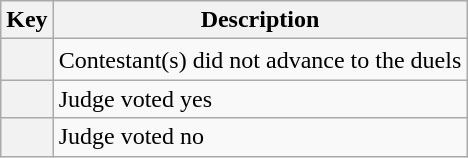<table class="wikitable sortable">
<tr>
<th scope="col">Key</th>
<th scope="col">Description</th>
</tr>
<tr>
<th scope="row" style="text-align:center; height:20px; width:20px"></th>
<td>Contestant(s) did not advance to the duels</td>
</tr>
<tr>
<th></th>
<td>Judge voted yes</td>
</tr>
<tr>
<th></th>
<td>Judge voted no</td>
</tr>
</table>
